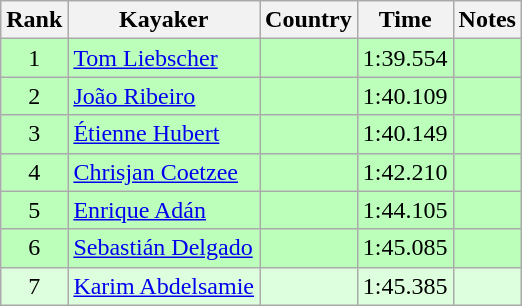<table class="wikitable" style="text-align:center">
<tr>
<th>Rank</th>
<th>Kayaker</th>
<th>Country</th>
<th>Time</th>
<th>Notes</th>
</tr>
<tr bgcolor=bbffbb>
<td>1</td>
<td align="left"><a href='#'>Tom Liebscher</a></td>
<td align="left"></td>
<td>1:39.554</td>
<td></td>
</tr>
<tr bgcolor=bbffbb>
<td>2</td>
<td align="left"><a href='#'>João Ribeiro</a></td>
<td align="left"></td>
<td>1:40.109</td>
<td></td>
</tr>
<tr bgcolor=bbffbb>
<td>3</td>
<td align="left"><a href='#'>Étienne Hubert</a></td>
<td align="left"></td>
<td>1:40.149</td>
<td></td>
</tr>
<tr bgcolor=bbffbb>
<td>4</td>
<td align="left"><a href='#'>Chrisjan Coetzee</a></td>
<td align="left"></td>
<td>1:42.210</td>
<td></td>
</tr>
<tr bgcolor=bbffbb>
<td>5</td>
<td align="left"><a href='#'>Enrique Adán</a></td>
<td align="left"></td>
<td>1:44.105</td>
<td></td>
</tr>
<tr bgcolor=bbffbb>
<td>6</td>
<td align="left"><a href='#'>Sebastián Delgado</a></td>
<td align="left"></td>
<td>1:45.085</td>
<td></td>
</tr>
<tr bgcolor=ddffdd>
<td>7</td>
<td align="left"><a href='#'>Karim Abdelsamie</a></td>
<td align="left"></td>
<td>1:45.385</td>
<td></td>
</tr>
</table>
